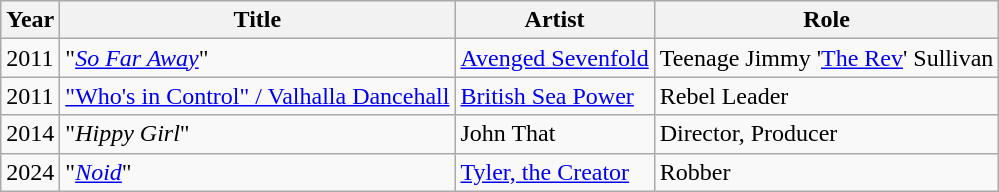<table class="wikitable">
<tr>
<th>Year</th>
<th>Title</th>
<th>Artist</th>
<th>Role</th>
</tr>
<tr>
<td>2011</td>
<td>"<a href='#'><em>So Far Away</em></a>"</td>
<td><a href='#'>Avenged Sevenfold</a></td>
<td>Teenage Jimmy '<a href='#'>The Rev</a>' Sullivan</td>
</tr>
<tr>
<td>2011</td>
<td><a href='#'>"Who's in Control" / Valhalla Dancehall</a></td>
<td><a href='#'>British Sea Power</a></td>
<td>Rebel Leader</td>
</tr>
<tr>
<td>2014</td>
<td>"<em>Hippy Girl</em>"</td>
<td>John That</td>
<td>Director, Producer</td>
</tr>
<tr>
<td>2024</td>
<td>"<em><a href='#'>Noid</a></em>"</td>
<td><a href='#'>Tyler, the Creator</a></td>
<td>Robber</td>
</tr>
</table>
